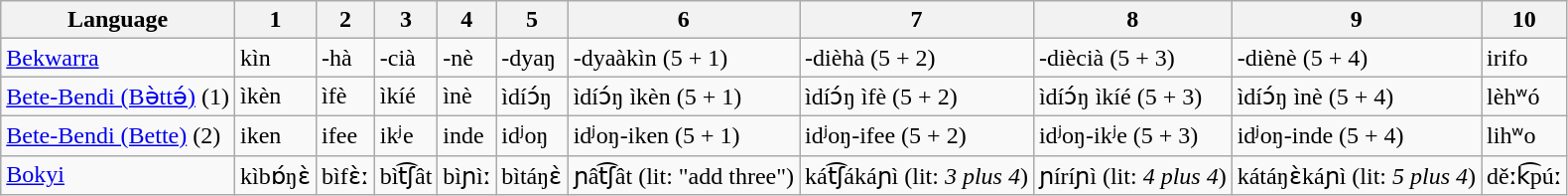<table class="wikitable sortable">
<tr>
<th>Language</th>
<th>1</th>
<th>2</th>
<th>3</th>
<th>4</th>
<th>5</th>
<th>6</th>
<th>7</th>
<th>8</th>
<th>9</th>
<th>10</th>
</tr>
<tr>
<td><a href='#'>Bekwarra</a></td>
<td>kìn</td>
<td>-hà</td>
<td>-cià</td>
<td>-nè</td>
<td>-dyaŋ</td>
<td>-dyaàkìn  (5 + 1)</td>
<td>-dièhà   (5 + 2)</td>
<td>-diècià  (5 + 3)</td>
<td>-diènè   (5 + 4)</td>
<td>irifo</td>
</tr>
<tr>
<td><a href='#'>Bete-Bendi (Bə̀ttə́)</a> (1)</td>
<td>ìkèn</td>
<td>ìfè</td>
<td>ìkíé</td>
<td>ìnè</td>
<td>ìdíɔ́ŋ</td>
<td>ìdíɔ́ŋ ìkèn (5 + 1)</td>
<td>ìdíɔ́ŋ ìfè    (5 + 2)</td>
<td>ìdíɔ́ŋ ìkíé  (5 + 3)</td>
<td>ìdíɔ́ŋ ìnè (5 + 4)</td>
<td>lèhʷó</td>
</tr>
<tr>
<td><a href='#'>Bete-Bendi (Bette)</a> (2)</td>
<td>iken</td>
<td>ifee</td>
<td>ikʲe</td>
<td>inde</td>
<td>idʲoŋ</td>
<td>idʲoŋ-iken  (5 + 1)</td>
<td>idʲoŋ-ifee   (5 + 2)</td>
<td>idʲoŋ-ikʲe (5 + 3)</td>
<td>idʲoŋ-inde  (5 + 4)</td>
<td>lihʷo</td>
</tr>
<tr>
<td><a href='#'>Bokyi</a></td>
<td>kìbɒ́ŋɛ̀</td>
<td>bìfɛ̀ː</td>
<td>bìt͡ʃât</td>
<td>bìɲìː</td>
<td>bìtáŋɛ̀</td>
<td>ɲât͡ʃât     (lit: "add three")</td>
<td>kát͡ʃákáɲì  (lit: <em>3 plus 4</em>)</td>
<td>ɲíríɲì      (lit: <em>4 plus 4</em>)</td>
<td>kátáŋɛ̀káɲì (lit: <em>5 plus 4</em>)</td>
<td>děːk͡púː</td>
</tr>
</table>
